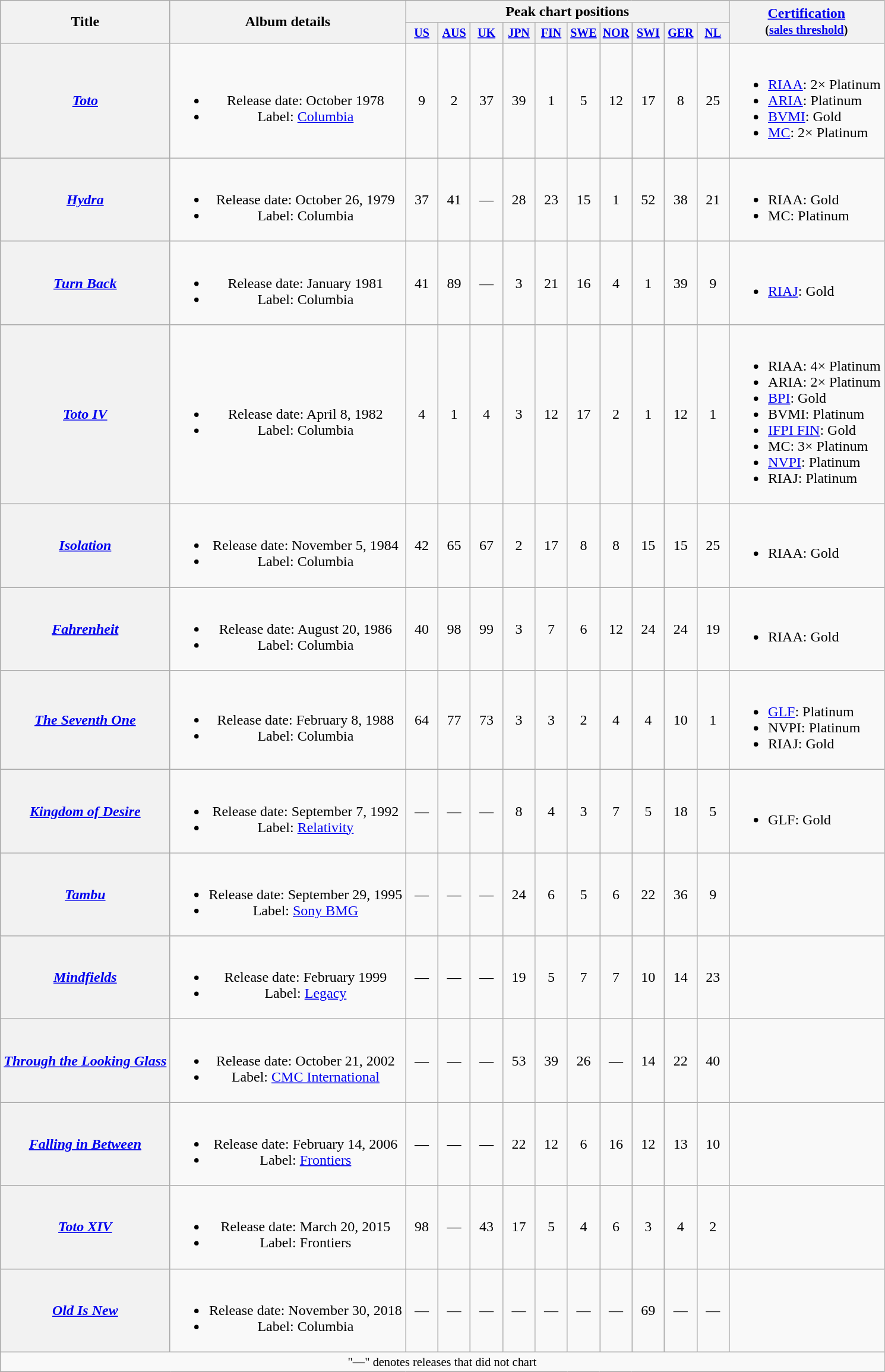<table class="wikitable plainrowheaders" style="text-align:center;">
<tr>
<th scope="col" rowspan="2">Title</th>
<th scope="col" rowspan="2">Album details</th>
<th scope="col" colspan="10">Peak chart positions</th>
<th scope="col" rowspan="2"><a href='#'>Certification</a><br><small>(<a href='#'>sales threshold</a>)</small></th>
</tr>
<tr style="font-size:smaller;">
<th scope="col" style="width:30px;"><a href='#'>US</a><br></th>
<th scope="col" style="width:30px;"><a href='#'>AUS</a><br></th>
<th scope="col" style="width:30px;"><a href='#'>UK</a><br></th>
<th scope="col" style="width:30px;"><a href='#'>JPN</a><br></th>
<th scope="col" style="width:30px;"><a href='#'>FIN</a><br></th>
<th scope="col" style="width:30px;"><a href='#'>SWE</a><br></th>
<th scope="col" style="width:30px;"><a href='#'>NOR</a><br></th>
<th scope="col" style="width:30px;"><a href='#'>SWI</a><br></th>
<th scope="col" style="width:30px;"><a href='#'>GER</a><br></th>
<th scope="col" style="width:30px;"><a href='#'>NL</a><br></th>
</tr>
<tr>
<th scope="row"><em><a href='#'>Toto</a></em></th>
<td><br><ul><li>Release date: October 1978</li><li>Label: <a href='#'>Columbia</a></li></ul></td>
<td>9</td>
<td>2</td>
<td>37</td>
<td>39</td>
<td>1</td>
<td>5</td>
<td>12</td>
<td>17</td>
<td>8</td>
<td>25</td>
<td style="text-align:left;"><br><ul><li><a href='#'>RIAA</a>: 2× Platinum</li><li><a href='#'>ARIA</a>: Platinum</li><li><a href='#'>BVMI</a>: Gold</li><li><a href='#'>MC</a>: 2× Platinum</li></ul></td>
</tr>
<tr>
<th scope="row"><em><a href='#'>Hydra</a></em></th>
<td><br><ul><li>Release date: October 26, 1979</li><li>Label: Columbia</li></ul></td>
<td>37</td>
<td>41</td>
<td>—</td>
<td>28</td>
<td>23</td>
<td>15</td>
<td>1</td>
<td>52</td>
<td>38</td>
<td>21</td>
<td style="text-align:left;"><br><ul><li>RIAA: Gold</li><li>MC: Platinum</li></ul></td>
</tr>
<tr>
<th scope="row"><em><a href='#'>Turn Back</a></em></th>
<td><br><ul><li>Release date: January 1981</li><li>Label: Columbia</li></ul></td>
<td>41</td>
<td>89</td>
<td>—</td>
<td>3</td>
<td>21</td>
<td>16</td>
<td>4</td>
<td>1</td>
<td>39</td>
<td>9</td>
<td style="text-align:left;"><br><ul><li><a href='#'>RIAJ</a>: Gold</li></ul></td>
</tr>
<tr>
<th scope="row"><em><a href='#'>Toto IV</a></em></th>
<td><br><ul><li>Release date: April 8, 1982</li><li>Label: Columbia</li></ul></td>
<td>4</td>
<td>1</td>
<td>4</td>
<td>3</td>
<td>12</td>
<td>17</td>
<td>2</td>
<td>1</td>
<td>12</td>
<td>1</td>
<td style="text-align:left;"><br><ul><li>RIAA: 4× Platinum</li><li>ARIA: 2× Platinum</li><li><a href='#'>BPI</a>: Gold</li><li>BVMI: Platinum</li><li><a href='#'>IFPI FIN</a>: Gold</li><li>MC: 3× Platinum</li><li><a href='#'>NVPI</a>: Platinum</li><li>RIAJ: Platinum</li></ul></td>
</tr>
<tr>
<th scope="row"><em><a href='#'>Isolation</a></em></th>
<td><br><ul><li>Release date: November 5, 1984</li><li>Label: Columbia</li></ul></td>
<td>42</td>
<td>65</td>
<td>67</td>
<td>2</td>
<td>17</td>
<td>8</td>
<td>8</td>
<td>15</td>
<td>15</td>
<td>25</td>
<td style="text-align:left;"><br><ul><li>RIAA: Gold</li></ul></td>
</tr>
<tr>
<th scope="row"><em><a href='#'>Fahrenheit</a></em></th>
<td><br><ul><li>Release date: August 20, 1986</li><li>Label: Columbia</li></ul></td>
<td>40</td>
<td>98</td>
<td>99</td>
<td>3</td>
<td>7</td>
<td>6</td>
<td>12</td>
<td>24</td>
<td>24</td>
<td>19</td>
<td style="text-align:left;"><br><ul><li>RIAA: Gold</li></ul></td>
</tr>
<tr>
<th scope="row"><em><a href='#'>The Seventh One</a></em></th>
<td><br><ul><li>Release date: February 8, 1988</li><li>Label: Columbia</li></ul></td>
<td>64</td>
<td>77</td>
<td>73</td>
<td>3</td>
<td>3</td>
<td>2</td>
<td>4</td>
<td>4</td>
<td>10</td>
<td>1</td>
<td style="text-align:left;"><br><ul><li><a href='#'>GLF</a>: Platinum</li><li>NVPI: Platinum</li><li>RIAJ: Gold</li></ul></td>
</tr>
<tr>
<th scope="row"><em><a href='#'>Kingdom of Desire</a></em></th>
<td><br><ul><li>Release date: September 7, 1992</li><li>Label: <a href='#'>Relativity</a></li></ul></td>
<td>—</td>
<td>—</td>
<td>—</td>
<td>8</td>
<td>4</td>
<td>3</td>
<td>7</td>
<td>5</td>
<td>18</td>
<td>5</td>
<td style="text-align:left;"><br><ul><li>GLF: Gold</li></ul></td>
</tr>
<tr>
<th scope="row"><em><a href='#'>Tambu</a></em></th>
<td><br><ul><li>Release date: September 29, 1995</li><li>Label: <a href='#'>Sony BMG</a></li></ul></td>
<td>—</td>
<td>—</td>
<td>—</td>
<td>24</td>
<td>6</td>
<td>5</td>
<td>6</td>
<td>22</td>
<td>36</td>
<td>9</td>
<td></td>
</tr>
<tr>
<th scope="row"><em><a href='#'>Mindfields</a></em></th>
<td><br><ul><li>Release date: February 1999</li><li>Label: <a href='#'>Legacy</a></li></ul></td>
<td>—</td>
<td>—</td>
<td>—</td>
<td>19</td>
<td>5</td>
<td>7</td>
<td>7</td>
<td>10</td>
<td>14</td>
<td>23</td>
<td></td>
</tr>
<tr>
<th scope="row"><em><a href='#'>Through the Looking Glass</a></em></th>
<td><br><ul><li>Release date: October 21, 2002</li><li>Label: <a href='#'>CMC International</a></li></ul></td>
<td>—</td>
<td>—</td>
<td>—</td>
<td>53</td>
<td>39</td>
<td>26</td>
<td>—</td>
<td>14</td>
<td>22</td>
<td>40</td>
<td></td>
</tr>
<tr>
<th scope="row"><em><a href='#'>Falling in Between</a></em></th>
<td><br><ul><li>Release date: February 14, 2006</li><li>Label: <a href='#'>Frontiers</a></li></ul></td>
<td>—</td>
<td>—</td>
<td>—</td>
<td>22</td>
<td>12</td>
<td>6</td>
<td>16</td>
<td>12</td>
<td>13</td>
<td>10</td>
<td></td>
</tr>
<tr>
<th scope="row"><em><a href='#'>Toto XIV</a></em></th>
<td><br><ul><li>Release date: March 20, 2015</li><li>Label: Frontiers</li></ul></td>
<td>98</td>
<td>—</td>
<td>43</td>
<td>17</td>
<td>5</td>
<td>4</td>
<td>6</td>
<td>3</td>
<td>4</td>
<td>2</td>
<td style="text-align:left;"></td>
</tr>
<tr>
<th scope="row"><em><a href='#'>Old Is New</a></em></th>
<td><br><ul><li>Release date: November 30, 2018</li><li>Label: Columbia</li></ul></td>
<td>—</td>
<td>—</td>
<td>—</td>
<td>—</td>
<td>—</td>
<td>—</td>
<td>—</td>
<td>69</td>
<td>—</td>
<td>—</td>
<td style="text-align:left;"></td>
</tr>
<tr>
<td colspan="15" style="font-size:85%">"—" denotes releases that did not chart</td>
</tr>
</table>
